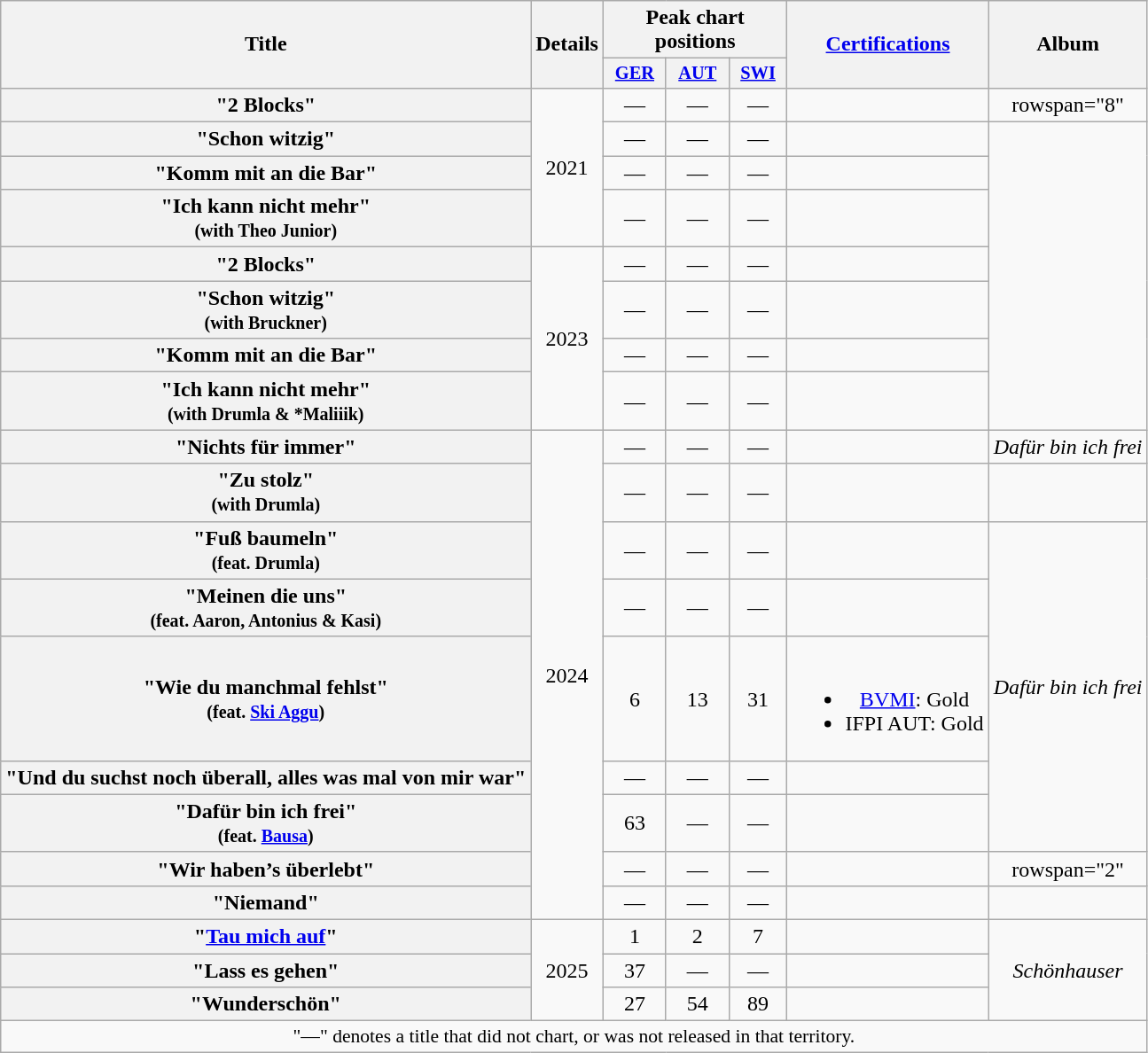<table class="wikitable plainrowheaders" style="text-align:center">
<tr>
<th scope="col" rowspan="2">Title</th>
<th scope="col" rowspan="2">Details</th>
<th scope="col" colspan="3">Peak chart positions</th>
<th scope="col" rowspan="2"><a href='#'>Certifications</a></th>
<th scope="col" rowspan="2">Album</th>
</tr>
<tr>
<th style="width:3em;font-size:85%"><a href='#'>GER</a><br></th>
<th style="width:3em;font-size:85%"><a href='#'>AUT</a><br></th>
<th scope="col" style="width:2.75em;font-size:85%;"><a href='#'>SWI</a><br></th>
</tr>
<tr>
<th scope="row">"2 Blocks"</th>
<td rowspan="4">2021</td>
<td>—</td>
<td>—</td>
<td>—</td>
<td></td>
<td>rowspan="8" </td>
</tr>
<tr>
<th scope="row">"Schon witzig"</th>
<td>—</td>
<td>—</td>
<td>—</td>
<td></td>
</tr>
<tr>
<th scope="row">"Komm mit an die Bar"</th>
<td>—</td>
<td>—</td>
<td>—</td>
<td></td>
</tr>
<tr>
<th scope="row">"Ich kann nicht mehr"<br><small>(with Theo Junior)</small></th>
<td>—</td>
<td>—</td>
<td>—</td>
<td></td>
</tr>
<tr>
<th scope="row">"2 Blocks"</th>
<td rowspan="4">2023</td>
<td>—</td>
<td>—</td>
<td>—</td>
<td></td>
</tr>
<tr>
<th scope="row">"Schon witzig"<br><small>(with Bruckner)</small></th>
<td>—</td>
<td>—</td>
<td>—</td>
<td></td>
</tr>
<tr>
<th scope="row">"Komm mit an die Bar"</th>
<td>—</td>
<td>—</td>
<td>—</td>
<td></td>
</tr>
<tr>
<th scope="row">"Ich kann nicht mehr"<br><small>(with Drumla & *Maliiik)</small></th>
<td>—</td>
<td>—</td>
<td>—</td>
<td></td>
</tr>
<tr>
<th scope="row">"Nichts für immer"</th>
<td rowspan="9">2024</td>
<td>—</td>
<td>—</td>
<td>—</td>
<td></td>
<td><em>Dafür bin ich frei</em></td>
</tr>
<tr>
<th scope="row">"Zu stolz"<br><small>(with Drumla)</small></th>
<td>—</td>
<td>—</td>
<td>—</td>
<td></td>
<td></td>
</tr>
<tr>
<th scope="row">"Fuß baumeln"<br><small>(feat. Drumla)</small></th>
<td>—</td>
<td>—</td>
<td>—</td>
<td></td>
<td rowspan="5"><em>Dafür bin ich frei</em></td>
</tr>
<tr>
<th scope="row">"Meinen die uns"<br><small>(feat. Aaron, Antonius & Kasi)</small></th>
<td>—</td>
<td>—</td>
<td>—</td>
<td></td>
</tr>
<tr>
<th scope="row">"Wie du manchmal fehlst"<br><small>(feat. <a href='#'>Ski Aggu</a>)</small></th>
<td>6</td>
<td>13</td>
<td>31</td>
<td><br><ul><li><a href='#'>BVMI</a>: Gold</li><li>IFPI AUT: Gold</li></ul></td>
</tr>
<tr>
<th scope="row">"Und du suchst noch überall, alles was mal von mir war"</th>
<td>—</td>
<td>—</td>
<td>—</td>
<td></td>
</tr>
<tr>
<th scope="row">"Dafür bin ich frei"<br><small>(feat. <a href='#'>Bausa</a>)</small></th>
<td>63</td>
<td>—</td>
<td>—</td>
<td></td>
</tr>
<tr>
<th scope="row">"Wir haben’s überlebt"</th>
<td>—</td>
<td>—</td>
<td>—</td>
<td></td>
<td>rowspan="2" </td>
</tr>
<tr>
<th scope="row">"Niemand"</th>
<td>—</td>
<td>—</td>
<td>—</td>
<td></td>
</tr>
<tr>
<th scope="row">"<a href='#'>Tau mich auf</a>"</th>
<td rowspan="3">2025</td>
<td>1</td>
<td>2</td>
<td>7</td>
<td></td>
<td rowspan="3"><em>Schönhauser</em></td>
</tr>
<tr>
<th scope="row">"Lass es gehen"</th>
<td>37</td>
<td>—</td>
<td>—</td>
<td></td>
</tr>
<tr>
<th scope="row">"Wunderschön"</th>
<td>27</td>
<td>54</td>
<td>89</td>
<td></td>
</tr>
<tr>
<td colspan="10" style="font-size:90%">"—" denotes a title that did not chart, or was not released in that territory.</td>
</tr>
</table>
